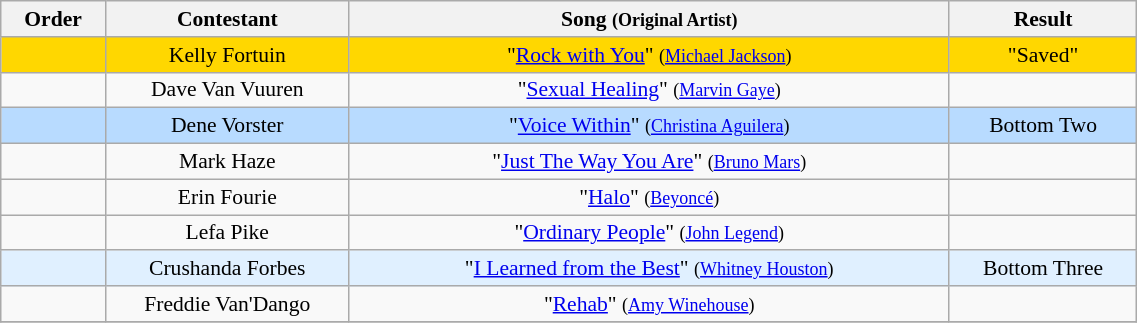<table class="wikitable" style="font-size:90%; width:60%; text-align: center;">
<tr>
<th width="05%">Order</th>
<th width="13%">Contestant</th>
<th width="32%">Song <small>(Original Artist)</small></th>
<th width="10%">Result</th>
</tr>
<tr>
<td bgcolor="gold"></td>
<td bgcolor="gold">Kelly Fortuin</td>
<td bgcolor="gold">"<a href='#'>Rock with You</a>" <small>(<a href='#'>Michael Jackson</a>)</small></td>
<td bgcolor="gold">"Saved"</td>
</tr>
<tr>
<td></td>
<td>Dave Van Vuuren</td>
<td>"<a href='#'>Sexual Healing</a>" <small>(<a href='#'>Marvin Gaye</a>)</small></td>
<td></td>
</tr>
<tr>
<td bgcolor="B8DBFF"></td>
<td bgcolor="B8DBFF">Dene Vorster</td>
<td bgcolor="B8DBFF">"<a href='#'>Voice Within</a>" <small>(<a href='#'>Christina Aguilera</a>)</small></td>
<td bgcolor="B8DBFF">Bottom Two</td>
</tr>
<tr>
<td></td>
<td>Mark Haze</td>
<td>"<a href='#'>Just The Way You Are</a>" <small>(<a href='#'>Bruno Mars</a>)</small></td>
<td></td>
</tr>
<tr>
<td></td>
<td>Erin Fourie</td>
<td>"<a href='#'>Halo</a>" <small>(<a href='#'>Beyoncé</a>)</small></td>
<td></td>
</tr>
<tr>
<td></td>
<td>Lefa Pike</td>
<td>"<a href='#'>Ordinary People</a>" <small>(<a href='#'>John Legend</a>)</small></td>
<td></td>
</tr>
<tr>
<td bgcolor="E0F0FF"></td>
<td bgcolor="E0F0FF">Crushanda Forbes</td>
<td bgcolor="E0F0FF">"<a href='#'>I Learned from the Best</a>" <small>(<a href='#'>Whitney Houston</a>)</small></td>
<td bgcolor="E0F0FF">Bottom Three</td>
</tr>
<tr>
<td></td>
<td>Freddie Van'Dango</td>
<td>"<a href='#'>Rehab</a>" <small>(<a href='#'>Amy Winehouse</a>)</small></td>
<td></td>
</tr>
<tr>
</tr>
</table>
